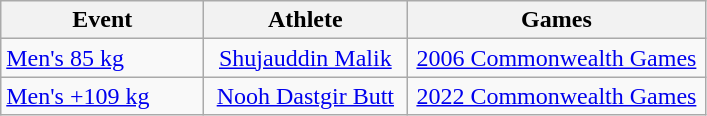<table class="wikitable sortable" style="margin-top:0em; text-align:center; font-size:100%;">
<tr>
<th style="width:8em;">Event</th>
<th style="width:8em;">Athlete</th>
<th style="width:12em;">Games</th>
</tr>
<tr>
<td align=left><a href='#'>Men's 85 kg</a></td>
<td><a href='#'>Shujauddin Malik</a></td>
<td><a href='#'>2006 Commonwealth Games</a></td>
</tr>
<tr>
<td align=left><a href='#'>Men's +109 kg</a></td>
<td><a href='#'>Nooh Dastgir Butt</a></td>
<td><a href='#'>2022 Commonwealth Games</a></td>
</tr>
</table>
